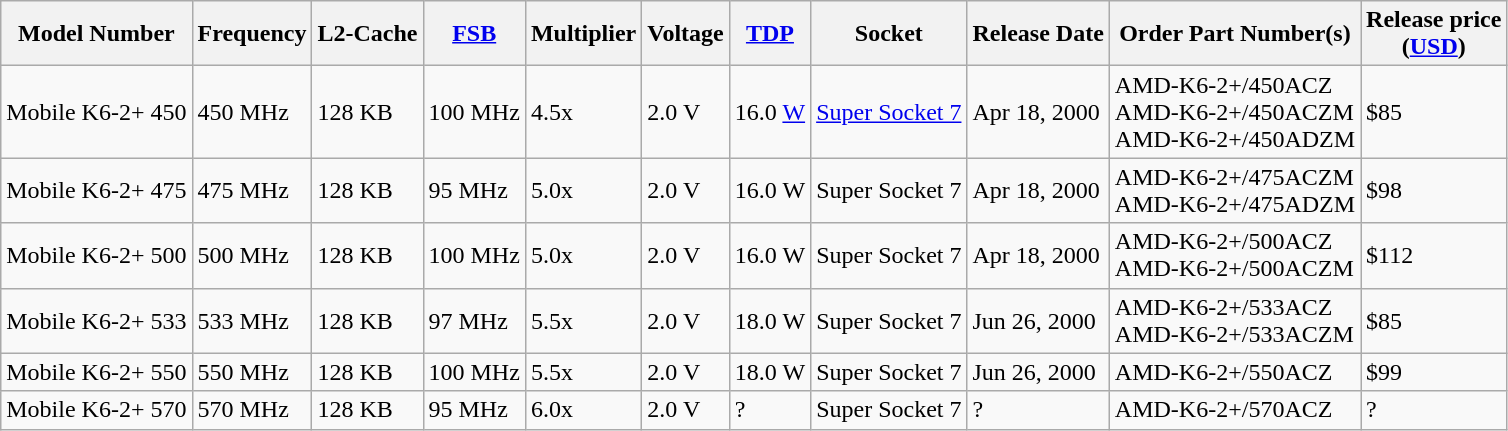<table class="wikitable">
<tr>
<th>Model Number</th>
<th>Frequency</th>
<th>L2-Cache</th>
<th><a href='#'>FSB</a></th>
<th>Multiplier</th>
<th>Voltage</th>
<th><a href='#'>TDP</a></th>
<th>Socket</th>
<th>Release Date</th>
<th>Order Part Number(s)</th>
<th>Release price<br>(<a href='#'>USD</a>)</th>
</tr>
<tr>
<td>Mobile K6-2+ 450</td>
<td>450 MHz</td>
<td>128 KB</td>
<td>100 MHz</td>
<td>4.5x</td>
<td>2.0 V</td>
<td>16.0 <a href='#'>W</a></td>
<td><a href='#'>Super Socket 7</a></td>
<td>Apr 18, 2000</td>
<td>AMD-K6-2+/450ACZ<br>AMD-K6-2+/450ACZM<br>AMD-K6-2+/450ADZM</td>
<td>$85</td>
</tr>
<tr>
<td>Mobile K6-2+ 475</td>
<td>475 MHz</td>
<td>128 KB</td>
<td>95 MHz</td>
<td>5.0x</td>
<td>2.0 V</td>
<td>16.0 W</td>
<td>Super Socket 7</td>
<td>Apr 18, 2000</td>
<td>AMD-K6-2+/475ACZM<br>AMD-K6-2+/475ADZM</td>
<td>$98</td>
</tr>
<tr>
<td>Mobile K6-2+ 500</td>
<td>500 MHz</td>
<td>128 KB</td>
<td>100 MHz</td>
<td>5.0x</td>
<td>2.0 V</td>
<td>16.0 W</td>
<td>Super Socket 7</td>
<td>Apr 18, 2000</td>
<td>AMD-K6-2+/500ACZ<br>AMD-K6-2+/500ACZM</td>
<td>$112</td>
</tr>
<tr>
<td>Mobile K6-2+ 533</td>
<td>533 MHz</td>
<td>128 KB</td>
<td>97 MHz</td>
<td>5.5x</td>
<td>2.0 V</td>
<td>18.0 W</td>
<td>Super Socket 7</td>
<td>Jun 26, 2000</td>
<td>AMD-K6-2+/533ACZ<br>AMD-K6-2+/533ACZM</td>
<td>$85</td>
</tr>
<tr>
<td>Mobile K6-2+ 550</td>
<td>550 MHz</td>
<td>128 KB</td>
<td>100 MHz</td>
<td>5.5x</td>
<td>2.0 V</td>
<td>18.0 W</td>
<td>Super Socket 7</td>
<td>Jun 26, 2000</td>
<td>AMD-K6-2+/550ACZ</td>
<td>$99</td>
</tr>
<tr>
<td>Mobile K6-2+ 570</td>
<td>570 MHz</td>
<td>128 KB</td>
<td>95 MHz</td>
<td>6.0x</td>
<td>2.0 V</td>
<td>?</td>
<td>Super Socket 7</td>
<td>?</td>
<td>AMD-K6-2+/570ACZ</td>
<td>?</td>
</tr>
</table>
